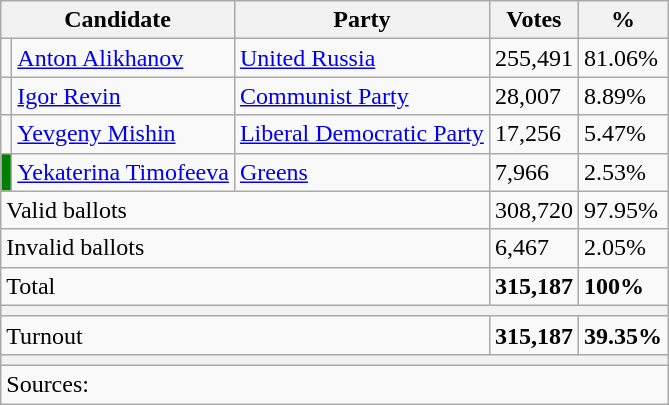<table class="wikitable sortable" style="text-align:left; margin-bottom:0;">
<tr>
<th colspan=2>Candidate</th>
<th>Party</th>
<th>Votes</th>
<th>%</th>
</tr>
<tr>
<td bgcolor=></td>
<td><a href='#'>Anton Alikhanov</a></td>
<td><a href='#'>United Russia</a></td>
<td>255,491</td>
<td>81.06%</td>
</tr>
<tr>
<td bgcolor=></td>
<td><a href='#'>Igor Revin</a></td>
<td><a href='#'>Communist Party</a></td>
<td>28,007</td>
<td>8.89%</td>
</tr>
<tr>
<td bgcolor=></td>
<td><a href='#'>Yevgeny Mishin</a></td>
<td><a href='#'>Liberal Democratic Party</a></td>
<td>17,256</td>
<td>5.47%</td>
</tr>
<tr>
<td bgcolor=Green></td>
<td><a href='#'>Yekaterina Timofeeva</a></td>
<td><a href='#'>Greens</a></td>
<td>7,966</td>
<td>2.53%</td>
</tr>
<tr>
<td colspan=3>Valid ballots</td>
<td>308,720</td>
<td>97.95%</td>
</tr>
<tr>
<td colspan=3>Invalid ballots</td>
<td>6,467</td>
<td>2.05%</td>
</tr>
<tr>
<td colspan=3>Total</td>
<td><strong>315,187</strong></td>
<td><strong>100%</strong></td>
</tr>
<tr>
<th colspan=5></th>
</tr>
<tr>
<td colspan=3>Turnout</td>
<td><strong>315,187</strong></td>
<td><strong>39.35%</strong></td>
</tr>
<tr>
<th colspan=5></th>
</tr>
<tr>
<td colspan=5>Sources:</td>
</tr>
</table>
